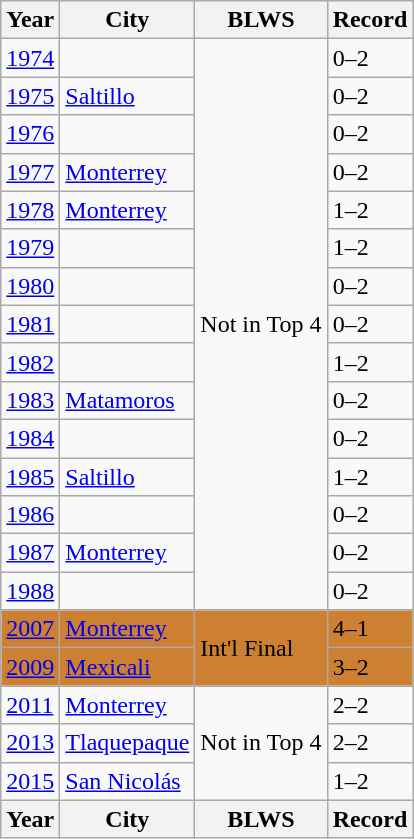<table class="wikitable">
<tr>
<th>Year</th>
<th>City</th>
<th>BLWS</th>
<th>Record</th>
</tr>
<tr>
<td><a href='#'>1974</a></td>
<td></td>
<td rowspan=15>Not in Top 4</td>
<td>0–2</td>
</tr>
<tr>
<td><a href='#'>1975</a></td>
<td><a href='#'>Saltillo</a></td>
<td>0–2</td>
</tr>
<tr>
<td><a href='#'>1976</a></td>
<td></td>
<td>0–2</td>
</tr>
<tr>
<td><a href='#'>1977</a></td>
<td><a href='#'>Monterrey</a></td>
<td>0–2</td>
</tr>
<tr>
<td><a href='#'>1978</a></td>
<td><a href='#'>Monterrey</a></td>
<td>1–2</td>
</tr>
<tr>
<td><a href='#'>1979</a></td>
<td></td>
<td>1–2</td>
</tr>
<tr>
<td><a href='#'>1980</a></td>
<td></td>
<td>0–2</td>
</tr>
<tr>
<td><a href='#'>1981</a></td>
<td></td>
<td>0–2</td>
</tr>
<tr>
<td><a href='#'>1982</a></td>
<td></td>
<td>1–2</td>
</tr>
<tr>
<td><a href='#'>1983</a></td>
<td><a href='#'>Matamoros</a></td>
<td>0–2</td>
</tr>
<tr>
<td><a href='#'>1984</a></td>
<td></td>
<td>0–2</td>
</tr>
<tr>
<td><a href='#'>1985</a></td>
<td><a href='#'>Saltillo</a></td>
<td>1–2</td>
</tr>
<tr>
<td><a href='#'>1986</a></td>
<td></td>
<td>0–2</td>
</tr>
<tr>
<td><a href='#'>1987</a></td>
<td><a href='#'>Monterrey</a></td>
<td>0–2</td>
</tr>
<tr>
<td><a href='#'>1988</a></td>
<td></td>
<td>0–2</td>
</tr>
<tr style="background:#cd7f32;">
<td><a href='#'>2007</a></td>
<td><a href='#'>Monterrey</a></td>
<td rowspan=2>Int'l Final</td>
<td>4–1</td>
</tr>
<tr style="background:#cd7f32;">
<td><a href='#'>2009</a></td>
<td><a href='#'>Mexicali</a></td>
<td>3–2</td>
</tr>
<tr>
<td><a href='#'>2011</a></td>
<td><a href='#'>Monterrey</a></td>
<td rowspan=3>Not in Top 4</td>
<td>2–2</td>
</tr>
<tr>
<td><a href='#'>2013</a></td>
<td><a href='#'>Tlaquepaque</a></td>
<td>2–2</td>
</tr>
<tr>
<td><a href='#'>2015</a></td>
<td><a href='#'>San Nicolás</a></td>
<td>1–2</td>
</tr>
<tr>
<th>Year</th>
<th>City</th>
<th>BLWS</th>
<th>Record</th>
</tr>
</table>
